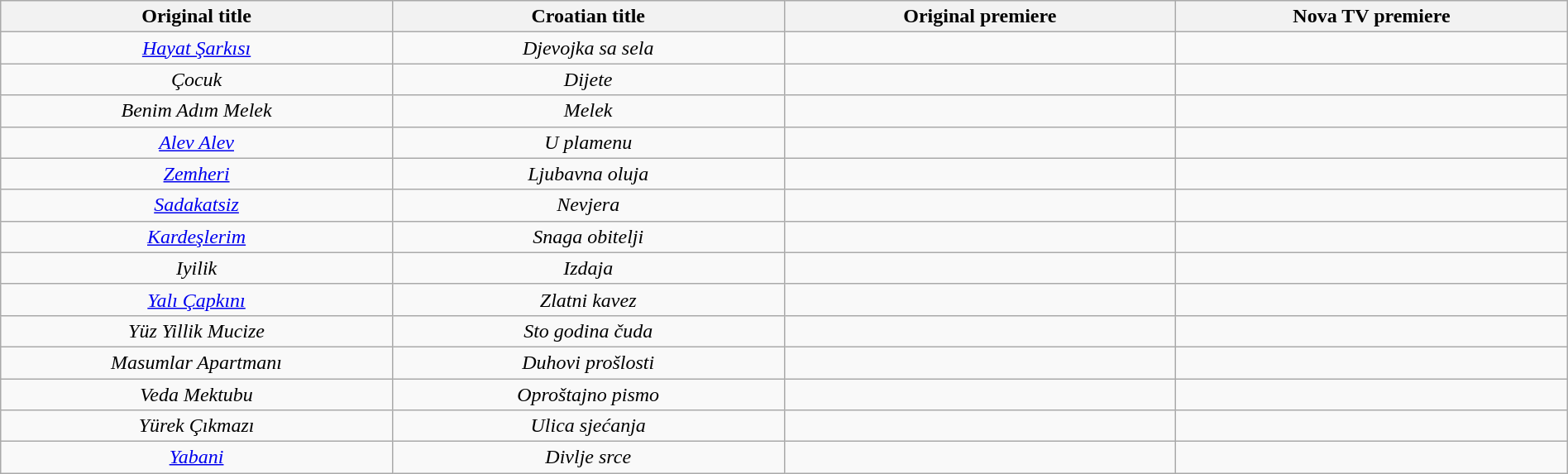<table class="wikitable sortable" style="text-align:center; line-height:18px; width:100%;">
<tr>
<th scope="col" style="width:17%;">Original title</th>
<th scope="col" style="width:17%;">Croatian title</th>
<th scope="col" style="width:17%;">Original premiere</th>
<th scope="col" style="width:17%;">Nova TV premiere</th>
</tr>
<tr>
<td><em><a href='#'>Hayat Şarkısı</a></em></td>
<td><em>Djevojka sa sela </em></td>
<td></td>
<td></td>
</tr>
<tr>
<td><em>Çocuk</em></td>
<td><em>Dijete</em></td>
<td></td>
<td></td>
</tr>
<tr>
<td><em>Benim Adım Melek</em></td>
<td><em>Melek</em></td>
<td></td>
<td></td>
</tr>
<tr>
<td><em><a href='#'>Alev Alev</a></em></td>
<td><em>U plamenu</em></td>
<td></td>
<td></td>
</tr>
<tr>
<td><em><a href='#'>Zemheri</a></em></td>
<td><em>Ljubavna oluja</em></td>
<td></td>
<td></td>
</tr>
<tr>
<td><em><a href='#'>Sadakatsiz</a></em></td>
<td><em>Nevjera</em></td>
<td></td>
<td></td>
</tr>
<tr>
<td><em><a href='#'>Kardeşlerim</a></em></td>
<td><em>Snaga obitelji</em></td>
<td></td>
<td></td>
</tr>
<tr>
<td><em>Iyilik</em></td>
<td><em>Izdaja</em></td>
<td></td>
<td></td>
</tr>
<tr>
<td><em><a href='#'>Yalı Çapkını</a></em></td>
<td><em>Zlatni kavez</em></td>
<td></td>
<td></td>
</tr>
<tr>
<td><em>Yüz Yillik Mucize</em></td>
<td><em>Sto godina čuda</em></td>
<td></td>
<td></td>
</tr>
<tr>
<td><em>Masumlar Apartmanı</em></td>
<td><em>Duhovi prošlosti</em></td>
<td></td>
<td></td>
</tr>
<tr>
<td><em>Veda Mektubu</em></td>
<td><em>Oproštajno pismo</em></td>
<td></td>
<td></td>
</tr>
<tr>
<td><em>Yürek Çıkmazı</em></td>
<td><em>Ulica sjećanja</em></td>
<td></td>
<td></td>
</tr>
<tr>
<td><em><a href='#'>Yabani</a></em></td>
<td><em>Divlje srce</em></td>
<td></td>
<td></td>
</tr>
</table>
